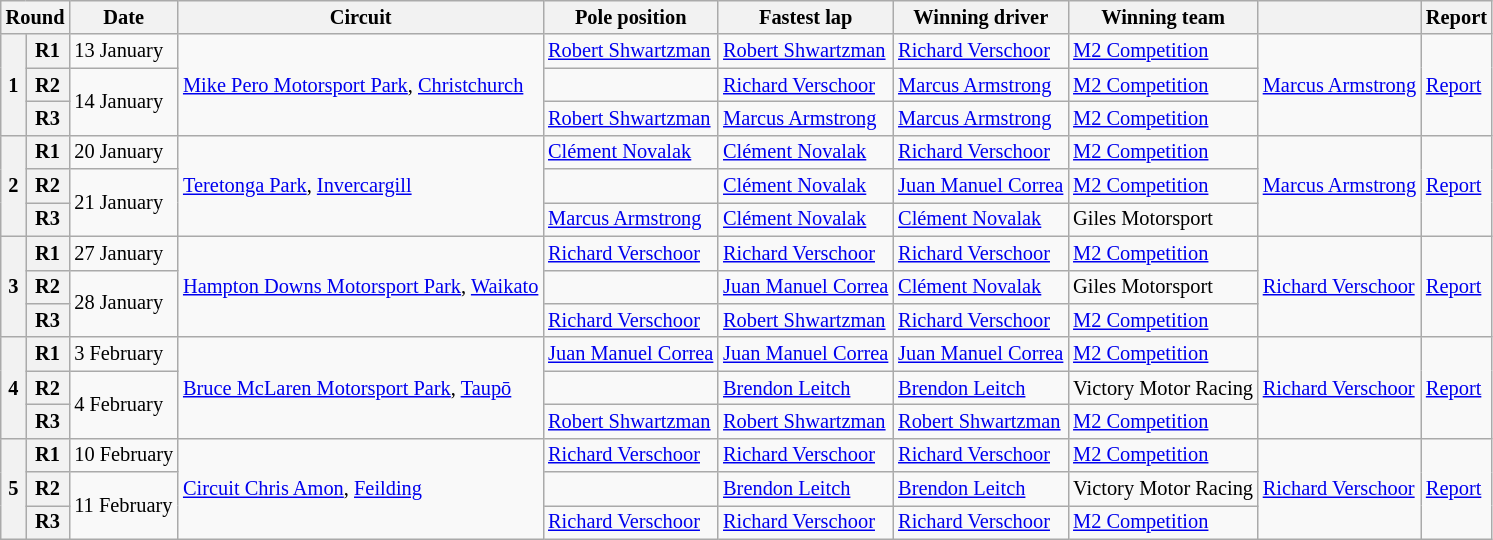<table class="wikitable" style="font-size: 85%">
<tr>
<th colspan=2>Round</th>
<th>Date</th>
<th>Circuit</th>
<th>Pole position</th>
<th>Fastest lap</th>
<th>Winning driver</th>
<th>Winning team</th>
<th></th>
<th>Report</th>
</tr>
<tr>
<th rowspan=3>1</th>
<th>R1</th>
<td>13 January</td>
<td rowspan=3><a href='#'>Mike Pero Motorsport Park</a>, <a href='#'>Christchurch</a></td>
<td> <a href='#'>Robert Shwartzman</a></td>
<td> <a href='#'>Robert Shwartzman</a></td>
<td> <a href='#'>Richard Verschoor</a></td>
<td><a href='#'>M2 Competition</a></td>
<td rowspan=3> <a href='#'>Marcus Armstrong</a></td>
<td rowspan=3><a href='#'>Report</a></td>
</tr>
<tr>
<th>R2</th>
<td rowspan=2>14 January</td>
<td></td>
<td> <a href='#'>Richard Verschoor</a></td>
<td> <a href='#'>Marcus Armstrong</a></td>
<td><a href='#'>M2 Competition</a></td>
</tr>
<tr>
<th>R3</th>
<td> <a href='#'>Robert Shwartzman</a></td>
<td> <a href='#'>Marcus Armstrong</a></td>
<td> <a href='#'>Marcus Armstrong</a></td>
<td><a href='#'>M2 Competition</a></td>
</tr>
<tr>
<th rowspan=3>2</th>
<th>R1</th>
<td>20 January</td>
<td rowspan=3><a href='#'>Teretonga Park</a>, <a href='#'>Invercargill</a></td>
<td> <a href='#'>Clément Novalak</a></td>
<td> <a href='#'>Clément Novalak</a></td>
<td> <a href='#'>Richard Verschoor</a></td>
<td><a href='#'>M2 Competition</a></td>
<td rowspan=3> <a href='#'>Marcus Armstrong</a></td>
<td rowspan=3><a href='#'>Report</a></td>
</tr>
<tr>
<th>R2</th>
<td rowspan=2>21 January</td>
<td></td>
<td> <a href='#'>Clément Novalak</a></td>
<td> <a href='#'>Juan Manuel Correa</a></td>
<td><a href='#'>M2 Competition</a></td>
</tr>
<tr>
<th>R3</th>
<td> <a href='#'>Marcus Armstrong</a></td>
<td> <a href='#'>Clément Novalak</a></td>
<td> <a href='#'>Clément Novalak</a></td>
<td>Giles Motorsport</td>
</tr>
<tr>
<th rowspan=3>3</th>
<th>R1</th>
<td>27 January</td>
<td rowspan=3><a href='#'>Hampton Downs Motorsport Park</a>, <a href='#'>Waikato</a></td>
<td> <a href='#'>Richard Verschoor</a></td>
<td> <a href='#'>Richard Verschoor</a></td>
<td> <a href='#'>Richard Verschoor</a></td>
<td><a href='#'>M2 Competition</a></td>
<td rowspan=3> <a href='#'>Richard Verschoor</a></td>
<td rowspan=3><a href='#'>Report</a></td>
</tr>
<tr>
<th>R2</th>
<td rowspan=2>28 January</td>
<td></td>
<td> <a href='#'>Juan Manuel Correa</a></td>
<td> <a href='#'>Clément Novalak</a></td>
<td>Giles Motorsport</td>
</tr>
<tr>
<th>R3</th>
<td> <a href='#'>Richard Verschoor</a></td>
<td> <a href='#'>Robert Shwartzman</a></td>
<td> <a href='#'>Richard Verschoor</a></td>
<td><a href='#'>M2 Competition</a></td>
</tr>
<tr>
<th rowspan=3>4</th>
<th>R1</th>
<td>3 February</td>
<td rowspan=3><a href='#'>Bruce McLaren Motorsport Park</a>, <a href='#'>Taupō</a></td>
<td> <a href='#'>Juan Manuel Correa</a></td>
<td> <a href='#'>Juan Manuel Correa</a></td>
<td> <a href='#'>Juan Manuel Correa</a></td>
<td><a href='#'>M2 Competition</a></td>
<td rowspan=3> <a href='#'>Richard Verschoor</a></td>
<td rowspan=3><a href='#'>Report</a></td>
</tr>
<tr>
<th>R2</th>
<td rowspan=2>4 February</td>
<td></td>
<td> <a href='#'>Brendon Leitch</a></td>
<td> <a href='#'>Brendon Leitch</a></td>
<td>Victory Motor Racing</td>
</tr>
<tr>
<th>R3</th>
<td> <a href='#'>Robert Shwartzman</a></td>
<td> <a href='#'>Robert Shwartzman</a></td>
<td> <a href='#'>Robert Shwartzman</a></td>
<td><a href='#'>M2 Competition</a></td>
</tr>
<tr>
<th rowspan=3>5</th>
<th>R1</th>
<td>10 February</td>
<td rowspan=3><a href='#'>Circuit Chris Amon</a>, <a href='#'>Feilding</a></td>
<td> <a href='#'>Richard Verschoor</a></td>
<td> <a href='#'>Richard Verschoor</a></td>
<td> <a href='#'>Richard Verschoor</a></td>
<td><a href='#'>M2 Competition</a></td>
<td rowspan=3> <a href='#'>Richard Verschoor</a></td>
<td rowspan=3><a href='#'>Report</a></td>
</tr>
<tr>
<th>R2</th>
<td rowspan=2>11 February</td>
<td></td>
<td> <a href='#'>Brendon Leitch</a></td>
<td> <a href='#'>Brendon Leitch</a></td>
<td>Victory Motor Racing</td>
</tr>
<tr>
<th>R3</th>
<td> <a href='#'>Richard Verschoor</a></td>
<td> <a href='#'>Richard Verschoor</a></td>
<td> <a href='#'>Richard Verschoor</a></td>
<td><a href='#'>M2 Competition</a></td>
</tr>
</table>
